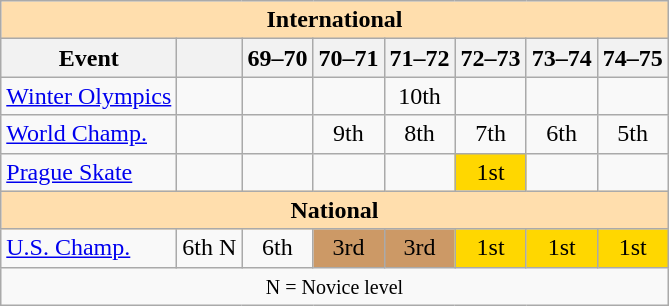<table class="wikitable" style="text-align:center">
<tr>
<th style="background-color: #ffdead; " colspan=8 align=center>International</th>
</tr>
<tr>
<th>Event</th>
<th></th>
<th>69–70</th>
<th>70–71</th>
<th>71–72</th>
<th>72–73</th>
<th>73–74</th>
<th>74–75</th>
</tr>
<tr>
<td align=left><a href='#'>Winter Olympics</a></td>
<td></td>
<td></td>
<td></td>
<td>10th</td>
<td></td>
<td></td>
<td></td>
</tr>
<tr>
<td align=left><a href='#'>World Champ.</a></td>
<td></td>
<td></td>
<td>9th</td>
<td>8th</td>
<td>7th</td>
<td>6th</td>
<td>5th</td>
</tr>
<tr>
<td align=left><a href='#'>Prague Skate</a></td>
<td></td>
<td></td>
<td></td>
<td></td>
<td bgcolor=gold>1st</td>
<td></td>
<td></td>
</tr>
<tr>
<th style="background-color: #ffdead; " colspan=8 align=center>National</th>
</tr>
<tr>
<td align=left><a href='#'>U.S. Champ.</a></td>
<td>6th N</td>
<td>6th</td>
<td bgcolor=cc9966>3rd</td>
<td bgcolor=cc9966>3rd</td>
<td bgcolor=gold>1st</td>
<td bgcolor=gold>1st</td>
<td bgcolor=gold>1st</td>
</tr>
<tr>
<td colspan=8 align=center><small> N = Novice level </small></td>
</tr>
</table>
